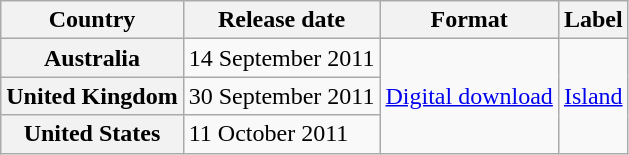<table class="wikitable plainrowheaders">
<tr>
<th scope="col">Country</th>
<th scope="col">Release date</th>
<th scope="col">Format</th>
<th scope="col">Label</th>
</tr>
<tr>
<th scope="row">Australia</th>
<td>14 September 2011</td>
<td rowspan="3"><a href='#'>Digital download</a></td>
<td rowspan="3"><a href='#'>Island</a></td>
</tr>
<tr>
<th scope="row">United Kingdom</th>
<td>30 September 2011</td>
</tr>
<tr>
<th scope="row">United States</th>
<td>11 October 2011</td>
</tr>
</table>
